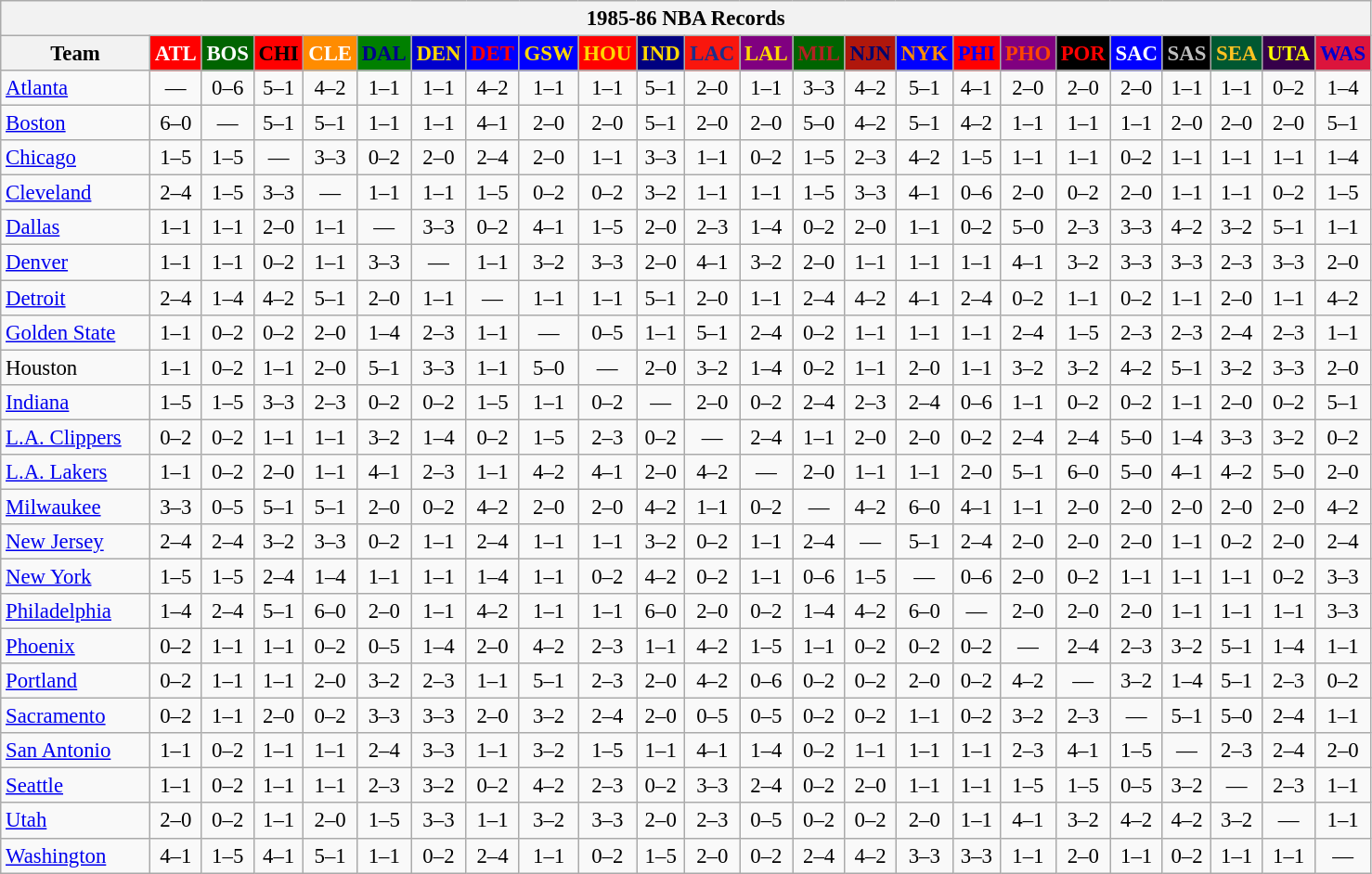<table class="wikitable" style="font-size:95%; text-align:center;">
<tr>
<th colspan=24>1985-86 NBA Records</th>
</tr>
<tr>
<th width=100>Team</th>
<th style="background:#FF0000;color:#FFFFFF;width=35">ATL</th>
<th style="background:#006400;color:#FFFFFF;width=35">BOS</th>
<th style="background:#FF0000;color:#000000;width=35">CHI</th>
<th style="background:#FF8C00;color:#FFFFFF;width=35">CLE</th>
<th style="background:#008000;color:#00008B;width=35">DAL</th>
<th style="background:#0000CD;color:#FFD700;width=35">DEN</th>
<th style="background:#0000FF;color:#FF0000;width=35">DET</th>
<th style="background:#0000FF;color:#FFD700;width=35">GSW</th>
<th style="background:#FF0000;color:#FFD700;width=35">HOU</th>
<th style="background:#000080;color:#FFD700;width=35">IND</th>
<th style="background:#F9160D;color:#1A2E8B;width=35">LAC</th>
<th style="background:#800080;color:#FFD700;width=35">LAL</th>
<th style="background:#006400;color:#B22222;width=35">MIL</th>
<th style="background:#B0170C;color:#00056D;width=35">NJN</th>
<th style="background:#0000FF;color:#FF8C00;width=35">NYK</th>
<th style="background:#FF0000;color:#0000FF;width=35">PHI</th>
<th style="background:#800080;color:#FF4500;width=35">PHO</th>
<th style="background:#000000;color:#FF0000;width=35">POR</th>
<th style="background:#0000FF;color:#FFFFFF;width=35">SAC</th>
<th style="background:#000000;color:#C0C0C0;width=35">SAS</th>
<th style="background:#005831;color:#FFC322;width=35">SEA</th>
<th style="background:#36004A;color:#FFFF00;width=35">UTA</th>
<th style="background:#DC143C;color:#0000CD;width=35">WAS</th>
</tr>
<tr>
<td style="text-align:left;"><a href='#'>Atlanta</a></td>
<td>—</td>
<td>0–6</td>
<td>5–1</td>
<td>4–2</td>
<td>1–1</td>
<td>1–1</td>
<td>4–2</td>
<td>1–1</td>
<td>1–1</td>
<td>5–1</td>
<td>2–0</td>
<td>1–1</td>
<td>3–3</td>
<td>4–2</td>
<td>5–1</td>
<td>4–1</td>
<td>2–0</td>
<td>2–0</td>
<td>2–0</td>
<td>1–1</td>
<td>1–1</td>
<td>0–2</td>
<td>1–4</td>
</tr>
<tr>
<td style="text-align:left;"><a href='#'>Boston</a></td>
<td>6–0</td>
<td>—</td>
<td>5–1</td>
<td>5–1</td>
<td>1–1</td>
<td>1–1</td>
<td>4–1</td>
<td>2–0</td>
<td>2–0</td>
<td>5–1</td>
<td>2–0</td>
<td>2–0</td>
<td>5–0</td>
<td>4–2</td>
<td>5–1</td>
<td>4–2</td>
<td>1–1</td>
<td>1–1</td>
<td>1–1</td>
<td>2–0</td>
<td>2–0</td>
<td>2–0</td>
<td>5–1</td>
</tr>
<tr>
<td style="text-align:left;"><a href='#'>Chicago</a></td>
<td>1–5</td>
<td>1–5</td>
<td>—</td>
<td>3–3</td>
<td>0–2</td>
<td>2–0</td>
<td>2–4</td>
<td>2–0</td>
<td>1–1</td>
<td>3–3</td>
<td>1–1</td>
<td>0–2</td>
<td>1–5</td>
<td>2–3</td>
<td>4–2</td>
<td>1–5</td>
<td>1–1</td>
<td>1–1</td>
<td>0–2</td>
<td>1–1</td>
<td>1–1</td>
<td>1–1</td>
<td>1–4</td>
</tr>
<tr>
<td style="text-align:left;"><a href='#'>Cleveland</a></td>
<td>2–4</td>
<td>1–5</td>
<td>3–3</td>
<td>—</td>
<td>1–1</td>
<td>1–1</td>
<td>1–5</td>
<td>0–2</td>
<td>0–2</td>
<td>3–2</td>
<td>1–1</td>
<td>1–1</td>
<td>1–5</td>
<td>3–3</td>
<td>4–1</td>
<td>0–6</td>
<td>2–0</td>
<td>0–2</td>
<td>2–0</td>
<td>1–1</td>
<td>1–1</td>
<td>0–2</td>
<td>1–5</td>
</tr>
<tr>
<td style="text-align:left;"><a href='#'>Dallas</a></td>
<td>1–1</td>
<td>1–1</td>
<td>2–0</td>
<td>1–1</td>
<td>—</td>
<td>3–3</td>
<td>0–2</td>
<td>4–1</td>
<td>1–5</td>
<td>2–0</td>
<td>2–3</td>
<td>1–4</td>
<td>0–2</td>
<td>2–0</td>
<td>1–1</td>
<td>0–2</td>
<td>5–0</td>
<td>2–3</td>
<td>3–3</td>
<td>4–2</td>
<td>3–2</td>
<td>5–1</td>
<td>1–1</td>
</tr>
<tr>
<td style="text-align:left;"><a href='#'>Denver</a></td>
<td>1–1</td>
<td>1–1</td>
<td>0–2</td>
<td>1–1</td>
<td>3–3</td>
<td>—</td>
<td>1–1</td>
<td>3–2</td>
<td>3–3</td>
<td>2–0</td>
<td>4–1</td>
<td>3–2</td>
<td>2–0</td>
<td>1–1</td>
<td>1–1</td>
<td>1–1</td>
<td>4–1</td>
<td>3–2</td>
<td>3–3</td>
<td>3–3</td>
<td>2–3</td>
<td>3–3</td>
<td>2–0</td>
</tr>
<tr>
<td style="text-align:left;"><a href='#'>Detroit</a></td>
<td>2–4</td>
<td>1–4</td>
<td>4–2</td>
<td>5–1</td>
<td>2–0</td>
<td>1–1</td>
<td>—</td>
<td>1–1</td>
<td>1–1</td>
<td>5–1</td>
<td>2–0</td>
<td>1–1</td>
<td>2–4</td>
<td>4–2</td>
<td>4–1</td>
<td>2–4</td>
<td>0–2</td>
<td>1–1</td>
<td>0–2</td>
<td>1–1</td>
<td>2–0</td>
<td>1–1</td>
<td>4–2</td>
</tr>
<tr>
<td style="text-align:left;"><a href='#'>Golden State</a></td>
<td>1–1</td>
<td>0–2</td>
<td>0–2</td>
<td>2–0</td>
<td>1–4</td>
<td>2–3</td>
<td>1–1</td>
<td>—</td>
<td>0–5</td>
<td>1–1</td>
<td>5–1</td>
<td>2–4</td>
<td>0–2</td>
<td>1–1</td>
<td>1–1</td>
<td>1–1</td>
<td>2–4</td>
<td>1–5</td>
<td>2–3</td>
<td>2–3</td>
<td>2–4</td>
<td>2–3</td>
<td>1–1</td>
</tr>
<tr>
<td style="text-align:left;">Houston</td>
<td>1–1</td>
<td>0–2</td>
<td>1–1</td>
<td>2–0</td>
<td>5–1</td>
<td>3–3</td>
<td>1–1</td>
<td>5–0</td>
<td>—</td>
<td>2–0</td>
<td>3–2</td>
<td>1–4</td>
<td>0–2</td>
<td>1–1</td>
<td>2–0</td>
<td>1–1</td>
<td>3–2</td>
<td>3–2</td>
<td>4–2</td>
<td>5–1</td>
<td>3–2</td>
<td>3–3</td>
<td>2–0</td>
</tr>
<tr>
<td style="text-align:left;"><a href='#'>Indiana</a></td>
<td>1–5</td>
<td>1–5</td>
<td>3–3</td>
<td>2–3</td>
<td>0–2</td>
<td>0–2</td>
<td>1–5</td>
<td>1–1</td>
<td>0–2</td>
<td>—</td>
<td>2–0</td>
<td>0–2</td>
<td>2–4</td>
<td>2–3</td>
<td>2–4</td>
<td>0–6</td>
<td>1–1</td>
<td>0–2</td>
<td>0–2</td>
<td>1–1</td>
<td>2–0</td>
<td>0–2</td>
<td>5–1</td>
</tr>
<tr>
<td style="text-align:left;"><a href='#'>L.A. Clippers</a></td>
<td>0–2</td>
<td>0–2</td>
<td>1–1</td>
<td>1–1</td>
<td>3–2</td>
<td>1–4</td>
<td>0–2</td>
<td>1–5</td>
<td>2–3</td>
<td>0–2</td>
<td>—</td>
<td>2–4</td>
<td>1–1</td>
<td>2–0</td>
<td>2–0</td>
<td>0–2</td>
<td>2–4</td>
<td>2–4</td>
<td>5–0</td>
<td>1–4</td>
<td>3–3</td>
<td>3–2</td>
<td>0–2</td>
</tr>
<tr>
<td style="text-align:left;"><a href='#'>L.A. Lakers</a></td>
<td>1–1</td>
<td>0–2</td>
<td>2–0</td>
<td>1–1</td>
<td>4–1</td>
<td>2–3</td>
<td>1–1</td>
<td>4–2</td>
<td>4–1</td>
<td>2–0</td>
<td>4–2</td>
<td>—</td>
<td>2–0</td>
<td>1–1</td>
<td>1–1</td>
<td>2–0</td>
<td>5–1</td>
<td>6–0</td>
<td>5–0</td>
<td>4–1</td>
<td>4–2</td>
<td>5–0</td>
<td>2–0</td>
</tr>
<tr>
<td style="text-align:left;"><a href='#'>Milwaukee</a></td>
<td>3–3</td>
<td>0–5</td>
<td>5–1</td>
<td>5–1</td>
<td>2–0</td>
<td>0–2</td>
<td>4–2</td>
<td>2–0</td>
<td>2–0</td>
<td>4–2</td>
<td>1–1</td>
<td>0–2</td>
<td>—</td>
<td>4–2</td>
<td>6–0</td>
<td>4–1</td>
<td>1–1</td>
<td>2–0</td>
<td>2–0</td>
<td>2–0</td>
<td>2–0</td>
<td>2–0</td>
<td>4–2</td>
</tr>
<tr>
<td style="text-align:left;"><a href='#'>New Jersey</a></td>
<td>2–4</td>
<td>2–4</td>
<td>3–2</td>
<td>3–3</td>
<td>0–2</td>
<td>1–1</td>
<td>2–4</td>
<td>1–1</td>
<td>1–1</td>
<td>3–2</td>
<td>0–2</td>
<td>1–1</td>
<td>2–4</td>
<td>—</td>
<td>5–1</td>
<td>2–4</td>
<td>2–0</td>
<td>2–0</td>
<td>2–0</td>
<td>1–1</td>
<td>0–2</td>
<td>2–0</td>
<td>2–4</td>
</tr>
<tr>
<td style="text-align:left;"><a href='#'>New York</a></td>
<td>1–5</td>
<td>1–5</td>
<td>2–4</td>
<td>1–4</td>
<td>1–1</td>
<td>1–1</td>
<td>1–4</td>
<td>1–1</td>
<td>0–2</td>
<td>4–2</td>
<td>0–2</td>
<td>1–1</td>
<td>0–6</td>
<td>1–5</td>
<td>—</td>
<td>0–6</td>
<td>2–0</td>
<td>0–2</td>
<td>1–1</td>
<td>1–1</td>
<td>1–1</td>
<td>0–2</td>
<td>3–3</td>
</tr>
<tr>
<td style="text-align:left;"><a href='#'>Philadelphia</a></td>
<td>1–4</td>
<td>2–4</td>
<td>5–1</td>
<td>6–0</td>
<td>2–0</td>
<td>1–1</td>
<td>4–2</td>
<td>1–1</td>
<td>1–1</td>
<td>6–0</td>
<td>2–0</td>
<td>0–2</td>
<td>1–4</td>
<td>4–2</td>
<td>6–0</td>
<td>—</td>
<td>2–0</td>
<td>2–0</td>
<td>2–0</td>
<td>1–1</td>
<td>1–1</td>
<td>1–1</td>
<td>3–3</td>
</tr>
<tr>
<td style="text-align:left;"><a href='#'>Phoenix</a></td>
<td>0–2</td>
<td>1–1</td>
<td>1–1</td>
<td>0–2</td>
<td>0–5</td>
<td>1–4</td>
<td>2–0</td>
<td>4–2</td>
<td>2–3</td>
<td>1–1</td>
<td>4–2</td>
<td>1–5</td>
<td>1–1</td>
<td>0–2</td>
<td>0–2</td>
<td>0–2</td>
<td>—</td>
<td>2–4</td>
<td>2–3</td>
<td>3–2</td>
<td>5–1</td>
<td>1–4</td>
<td>1–1</td>
</tr>
<tr>
<td style="text-align:left;"><a href='#'>Portland</a></td>
<td>0–2</td>
<td>1–1</td>
<td>1–1</td>
<td>2–0</td>
<td>3–2</td>
<td>2–3</td>
<td>1–1</td>
<td>5–1</td>
<td>2–3</td>
<td>2–0</td>
<td>4–2</td>
<td>0–6</td>
<td>0–2</td>
<td>0–2</td>
<td>2–0</td>
<td>0–2</td>
<td>4–2</td>
<td>—</td>
<td>3–2</td>
<td>1–4</td>
<td>5–1</td>
<td>2–3</td>
<td>0–2</td>
</tr>
<tr>
<td style="text-align:left;"><a href='#'>Sacramento</a></td>
<td>0–2</td>
<td>1–1</td>
<td>2–0</td>
<td>0–2</td>
<td>3–3</td>
<td>3–3</td>
<td>2–0</td>
<td>3–2</td>
<td>2–4</td>
<td>2–0</td>
<td>0–5</td>
<td>0–5</td>
<td>0–2</td>
<td>0–2</td>
<td>1–1</td>
<td>0–2</td>
<td>3–2</td>
<td>2–3</td>
<td>—</td>
<td>5–1</td>
<td>5–0</td>
<td>2–4</td>
<td>1–1</td>
</tr>
<tr>
<td style="text-align:left;"><a href='#'>San Antonio</a></td>
<td>1–1</td>
<td>0–2</td>
<td>1–1</td>
<td>1–1</td>
<td>2–4</td>
<td>3–3</td>
<td>1–1</td>
<td>3–2</td>
<td>1–5</td>
<td>1–1</td>
<td>4–1</td>
<td>1–4</td>
<td>0–2</td>
<td>1–1</td>
<td>1–1</td>
<td>1–1</td>
<td>2–3</td>
<td>4–1</td>
<td>1–5</td>
<td>—</td>
<td>2–3</td>
<td>2–4</td>
<td>2–0</td>
</tr>
<tr>
<td style="text-align:left;"><a href='#'>Seattle</a></td>
<td>1–1</td>
<td>0–2</td>
<td>1–1</td>
<td>1–1</td>
<td>2–3</td>
<td>3–2</td>
<td>0–2</td>
<td>4–2</td>
<td>2–3</td>
<td>0–2</td>
<td>3–3</td>
<td>2–4</td>
<td>0–2</td>
<td>2–0</td>
<td>1–1</td>
<td>1–1</td>
<td>1–5</td>
<td>1–5</td>
<td>0–5</td>
<td>3–2</td>
<td>—</td>
<td>2–3</td>
<td>1–1</td>
</tr>
<tr>
<td style="text-align:left;"><a href='#'>Utah</a></td>
<td>2–0</td>
<td>0–2</td>
<td>1–1</td>
<td>2–0</td>
<td>1–5</td>
<td>3–3</td>
<td>1–1</td>
<td>3–2</td>
<td>3–3</td>
<td>2–0</td>
<td>2–3</td>
<td>0–5</td>
<td>0–2</td>
<td>0–2</td>
<td>2–0</td>
<td>1–1</td>
<td>4–1</td>
<td>3–2</td>
<td>4–2</td>
<td>4–2</td>
<td>3–2</td>
<td>—</td>
<td>1–1</td>
</tr>
<tr>
<td style="text-align:left;"><a href='#'>Washington</a></td>
<td>4–1</td>
<td>1–5</td>
<td>4–1</td>
<td>5–1</td>
<td>1–1</td>
<td>0–2</td>
<td>2–4</td>
<td>1–1</td>
<td>0–2</td>
<td>1–5</td>
<td>2–0</td>
<td>0–2</td>
<td>2–4</td>
<td>4–2</td>
<td>3–3</td>
<td>3–3</td>
<td>1–1</td>
<td>2–0</td>
<td>1–1</td>
<td>0–2</td>
<td>1–1</td>
<td>1–1</td>
<td>—</td>
</tr>
</table>
